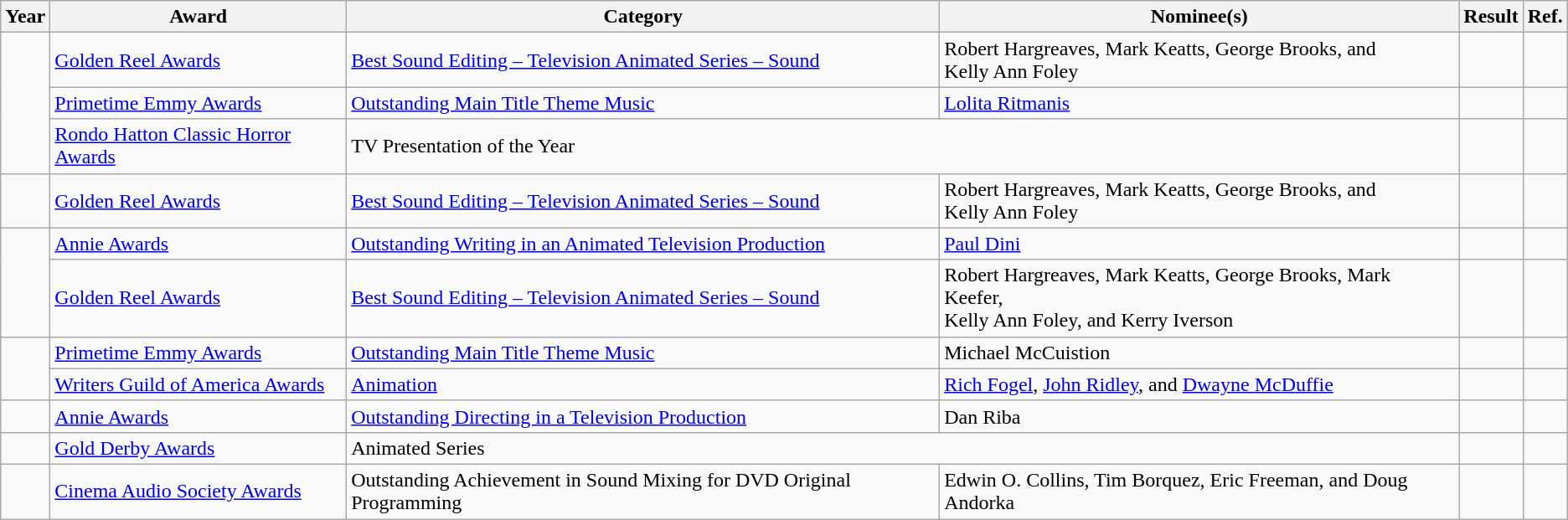<table class="wikitable plainrowheaders">
<tr>
<th>Year</th>
<th>Award</th>
<th>Category</th>
<th>Nominee(s)</th>
<th>Result</th>
<th>Ref.</th>
</tr>
<tr>
<td rowspan="3"></td>
<td><a href='#'>Golden Reel Awards</a></td>
<td><a href='#'>Best Sound Editing – Television Animated Series – Sound</a></td>
<td>Robert Hargreaves, Mark Keatts, George Brooks, and <br> Kelly Ann Foley </td>
<td></td>
<td align="center"></td>
</tr>
<tr>
<td><a href='#'>Primetime Emmy Awards</a></td>
<td><a href='#'>Outstanding Main Title Theme Music</a></td>
<td><a href='#'>Lolita Ritmanis</a></td>
<td></td>
<td align="center"></td>
</tr>
<tr>
<td><a href='#'>Rondo Hatton Classic Horror Awards</a></td>
<td colspan="2">TV Presentation of the Year</td>
<td></td>
<td align="center"></td>
</tr>
<tr>
<td></td>
<td><a href='#'>Golden Reel Awards</a></td>
<td><a href='#'>Best Sound Editing – Television Animated Series – Sound</a></td>
<td>Robert Hargreaves, Mark Keatts, George Brooks, and <br> Kelly Ann Foley </td>
<td></td>
<td align="center"></td>
</tr>
<tr>
<td rowspan="2"></td>
<td><a href='#'>Annie Awards</a></td>
<td><a href='#'>Outstanding Writing in an Animated Television Production</a></td>
<td><a href='#'>Paul Dini</a> </td>
<td></td>
<td align="center"></td>
</tr>
<tr>
<td><a href='#'>Golden Reel Awards</a></td>
<td><a href='#'>Best Sound Editing – Television Animated Series – Sound</a></td>
<td>Robert Hargreaves, Mark Keatts, George Brooks, Mark Keefer, <br> Kelly Ann Foley, and Kerry Iverson </td>
<td></td>
<td align="center"></td>
</tr>
<tr>
<td rowspan="2"></td>
<td><a href='#'>Primetime Emmy Awards</a></td>
<td><a href='#'>Outstanding Main Title Theme Music</a></td>
<td>Michael McCuistion</td>
<td></td>
<td align="center"></td>
</tr>
<tr>
<td><a href='#'>Writers Guild of America Awards</a></td>
<td><a href='#'>Animation</a></td>
<td><a href='#'>Rich Fogel</a>, <a href='#'>John Ridley</a>, and <a href='#'>Dwayne McDuffie</a> </td>
<td></td>
<td align="center"></td>
</tr>
<tr>
<td></td>
<td><a href='#'>Annie Awards</a></td>
<td><a href='#'>Outstanding Directing in a Television Production</a></td>
<td>Dan Riba </td>
<td></td>
<td align="center"></td>
</tr>
<tr>
<td></td>
<td><a href='#'>Gold Derby Awards</a></td>
<td colspan="2">Animated Series</td>
<td></td>
<td align="center"></td>
</tr>
<tr>
<td></td>
<td><a href='#'>Cinema Audio Society Awards</a></td>
<td>Outstanding Achievement in Sound Mixing for DVD Original Programming</td>
<td>Edwin O. Collins, Tim Borquez, Eric Freeman, and Doug Andorka</td>
<td></td>
<td align="center"></td>
</tr>
</table>
